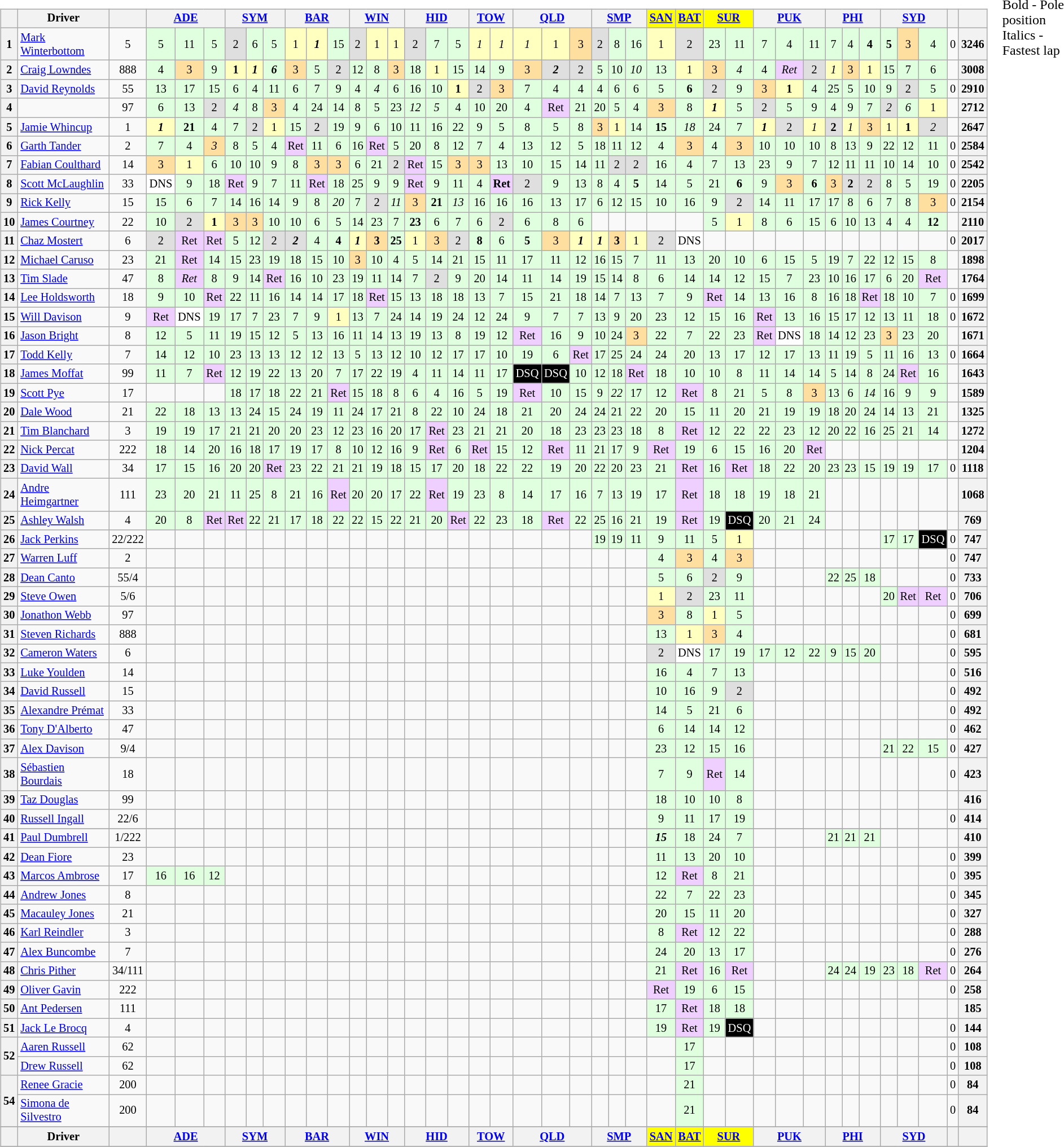<table>
<tr>
<td><br><table class="wikitable" style="font-size:85%; text-align:center">
<tr style="background:##f9f9f9; vertical-align:top;">
<th valign="middle"></th>
<th valign="middle" width="150">Driver</th>
<th valign="middle"></th>
<th colspan="3" width=63px><a href='#'>ADE</a><br></th>
<th colspan="3" width=63px><a href='#'>SYM</a><br></th>
<th colspan="3" width=63px><a href='#'>BAR</a><br></th>
<th colspan="3" width=63px><a href='#'>WIN</a><br></th>
<th colspan="3" width=63px><a href='#'>HID</a><br></th>
<th colspan="2" width=42px><a href='#'>TOW</a><br></th>
<th colspan="3" width=63px><a href='#'>QLD</a><br></th>
<th colspan="3" width=63px><a href='#'>SMP</a><br></th>
<td style="background:yellow;" align="center" width=21px><strong><a href='#'>SAN</a><br></strong></td>
<td style="background:yellow;" align="center" width=21px><strong><a href='#'>BAT</a><br></strong></td>
<td style="background:yellow;" align="center" colspan="2" width=42px><strong><a href='#'>SUR</a><br></strong></td>
<th colspan="3" width=63px><a href='#'>PUK</a><br></th>
<th colspan="3" width=63px><a href='#'>PHI</a><br></th>
<th colspan="3" width=63px><a href='#'>SYD</a><br></th>
<th valign="middle"></th>
<th valign="middle"></th>
</tr>
<tr>
<th>1</th>
<td align="left"> <a href='#'>Mark Winterbottom</a></td>
<td>5</td>
<td style="background: #dfffdf">5</td>
<td style="background: #dfffdf">11</td>
<td style="background: #dfffdf">5</td>
<td style="background: #dfdfdf">2</td>
<td style="background: #dfffdf">6</td>
<td style="background: #dfffdf">5</td>
<td style="background: #ffffbf">1</td>
<td style="background: #ffffbf"><strong><em>1</em></strong></td>
<td style="background: #dfffdf">15</td>
<td style="background: #dfdfdf">2</td>
<td style="background: #ffffbf">1</td>
<td style="background: #ffffbf">1</td>
<td style="background: #dfdfdf">2</td>
<td style="background: #dfffdf">7</td>
<td style="background: #dfffdf">5</td>
<td style="background: #ffffbf"><em>1</em></td>
<td style="background: #ffffbf"><em>1</em></td>
<td style="background: #ffffbf"><em>1</em></td>
<td style="background: #ffffbf">1</td>
<td style="background: #ffdf9f">3</td>
<td style="background: #dfdfdf">2</td>
<td style="background: #dfffdf">8</td>
<td style="background: #dfffdf">16</td>
<td style="background: #ffffbf">1</td>
<td style="background: #dfdfdf">2</td>
<td style="background: #dfffdf">23</td>
<td style="background: #dfffdf">11</td>
<td style="background: #dfffdf">7</td>
<td style="background: #dfffdf">4</td>
<td style="background: #dfffdf">11</td>
<td style="background: #dfffdf">7</td>
<td style="background: #dfffdf">4</td>
<td style="background: #dfffdf"><strong>4</strong></td>
<td style="background: #dfffdf"><strong>5</strong></td>
<td style="background: #ffdf9f">3</td>
<td style="background: #dfffdf">4</td>
<td>0</td>
<th>3246</th>
</tr>
<tr>
<th>2</th>
<td align="left"> <a href='#'>Craig Lowndes</a></td>
<td>888</td>
<td style="background: #dfffdf">4</td>
<td style="background: #ffdf9f">3</td>
<td style="background: #dfffdf">9</td>
<td style="background: #ffffbf"><strong>1</strong></td>
<td style="background: #ffffbf"><strong><em>1</em></strong></td>
<td style="background: #dfffdf"><strong><em>6</em></strong></td>
<td style="background: #ffdf9f">3</td>
<td style="background: #dfffdf">5</td>
<td style="background: #dfdfdf">2</td>
<td style="background: #dfffdf">12</td>
<td style="background: #dfffdf">8</td>
<td style="background: #ffdf9f">3</td>
<td style="background: #dfffdf">18</td>
<td style="background: #ffffbf">1</td>
<td style="background: #dfffdf">15</td>
<td style="background: #dfffdf">14</td>
<td style="background: #dfffdf">9</td>
<td style="background: #ffdf9f">3</td>
<td style="background: #dfdfdf"><strong><em>2</em></strong></td>
<td style="background: #dfdfdf">2</td>
<td style="background: #dfffdf">5</td>
<td style="background: #dfffdf">10</td>
<td style="background: #dfffdf"><em>10</em></td>
<td style="background: #dfffdf">13</td>
<td style="background: #ffffbf">1</td>
<td style="background: #ffdf9f">3</td>
<td style="background: #dfffdf"><em>4</em></td>
<td style="background: #dfffdf">4</td>
<td style="background: #efcfff"><em>Ret</em></td>
<td style="background: #dfdfdf">2</td>
<td style="background: #ffffbf"><em>1</em></td>
<td style="background: #ffdf9f">3</td>
<td style="background: #ffffbf">1</td>
<td style="background: #dfffdf">15</td>
<td style="background: #dfffdf">7</td>
<td style="background: #dfffdf">6</td>
<td></td>
<th>3008</th>
</tr>
<tr>
<th>3</th>
<td align="left"> <a href='#'>David Reynolds</a></td>
<td>55</td>
<td style="background: #dfffdf">13</td>
<td style="background: #dfffdf">17</td>
<td style="background: #dfffdf">15</td>
<td style="background: #dfffdf">6</td>
<td style="background: #dfffdf">4</td>
<td style="background: #dfffdf">11</td>
<td style="background: #dfffdf">6</td>
<td style="background: #dfffdf">7</td>
<td style="background: #dfffdf">9</td>
<td style="background: #dfffdf">4</td>
<td style="background: #dfffdf"><em>4</em></td>
<td style="background: #dfffdf">6</td>
<td style="background: #dfffdf">16</td>
<td style="background: #dfffdf">10</td>
<td style="background: #ffffbf"><strong>1</strong></td>
<td style="background: #dfdfdf">2</td>
<td style="background: #ffdf9f">3</td>
<td style="background: #dfffdf">7</td>
<td style="background: #dfffdf">4</td>
<td style="background: #dfffdf">4</td>
<td style="background: #dfffdf">4</td>
<td style="background: #dfffdf">6</td>
<td style="background: #dfffdf">6</td>
<td style="background: #dfffdf">5</td>
<td style="background: #dfffdf"><strong>6</strong></td>
<td style="background: #dfdfdf">2</td>
<td style="background: #dfffdf">9</td>
<td style="background: #ffdf9f">3</td>
<td style="background: #ffffbf"><strong>1</strong></td>
<td style="background: #dfffdf">4</td>
<td style="background: #dfffdf">25</td>
<td style="background: #dfffdf">5</td>
<td style="background: #dfffdf">10</td>
<td style="background: #dfffdf">9</td>
<td style="background: #dfdfdf">2</td>
<td style="background: #dfffdf">5</td>
<td>0</td>
<th>2910</th>
</tr>
<tr>
<th>4</th>
<td align="left"></td>
<td>97</td>
<td style="background: #dfffdf">6</td>
<td style="background: #dfffdf">13</td>
<td style="background: #dfdfdf">2</td>
<td style="background: #dfffdf"><em>4</em></td>
<td style="background: #dfffdf">8</td>
<td style="background: #ffdf9f">3</td>
<td style="background: #dfffdf">4</td>
<td style="background: #dfffdf">24</td>
<td style="background: #dfffdf">14</td>
<td style="background: #dfffdf">8</td>
<td style="background: #dfffdf">5</td>
<td style="background: #dfffdf">23</td>
<td style="background: #dfffdf"><em>12</em></td>
<td style="background: #dfffdf"><em>5</em></td>
<td style="background: #dfffdf">4</td>
<td style="background: #dfffdf">10</td>
<td style="background: #dfffdf">20</td>
<td style="background: #dfffdf">4</td>
<td style="background: #efcfff">Ret</td>
<td style="background: #dfffdf">21</td>
<td style="background: #dfffdf">20</td>
<td style="background: #dfffdf">5</td>
<td style="background: #dfffdf">4</td>
<td style="background: #ffdf9f">3</td>
<td style="background: #dfffdf">8</td>
<td style="background: #ffffbf"><strong><em>1</em></strong></td>
<td style="background: #dfffdf">5</td>
<td style="background: #dfdfdf">2</td>
<td style="background: #dfffdf">5</td>
<td style="background: #dfffdf">9</td>
<td style="background: #dfffdf">4</td>
<td style="background: #dfffdf">9</td>
<td style="background: #dfffdf">7</td>
<td style="background: #dfdfdf"><em>2</em></td>
<td style="background: #dfffdf"><em>6</em></td>
<td style="background: #ffffbf">1</td>
<td></td>
<th>2712</th>
</tr>
<tr>
<th>5</th>
<td align="left"> <a href='#'>Jamie Whincup</a></td>
<td>1</td>
<td style="background: #ffffbf"><strong><em>1</em></strong></td>
<td style="background: #dfffdf"><strong>21</strong></td>
<td style="background: #dfffdf">4</td>
<td style="background: #dfffdf">7</td>
<td style="background: #dfdfdf">2</td>
<td style="background: #ffffbf">1</td>
<td style="background: #dfffdf">15</td>
<td style="background: #dfdfdf">2</td>
<td style="background: #dfffdf">19</td>
<td style="background: #dfffdf">9</td>
<td style="background: #dfffdf">6</td>
<td style="background: #dfffdf">10</td>
<td style="background: #dfffdf">11</td>
<td style="background: #dfffdf">16</td>
<td style="background: #dfffdf">22</td>
<td style="background: #dfffdf">9</td>
<td style="background: #dfffdf">5</td>
<td style="background: #dfffdf">8</td>
<td style="background: #dfffdf">5</td>
<td style="background: #dfffdf">8</td>
<td style="background: #ffdf9f">3</td>
<td style="background: #ffffbf">1</td>
<td style="background: #dfffdf">14</td>
<td style="background: #dfffdf"><strong>15</strong></td>
<td style="background: #dfffdf"><em>18</em></td>
<td style="background: #dfffdf">24</td>
<td style="background: #dfffdf">7</td>
<td style="background: #ffffbf"><strong><em>1</em></strong></td>
<td style="background: #dfdfdf">2</td>
<td style="background: #ffffbf"><em>1</em></td>
<td style="background: #dfdfdf"><strong>2</strong></td>
<td style="background: #ffffbf"><em>1</em></td>
<td style="background: #ffdf9f">3</td>
<td style="background: #ffffbf">1</td>
<td style="background: #ffffbf"><strong>1</strong></td>
<td style="background: #dfdfdf"><em>2</em></td>
<td></td>
<th>2647</th>
</tr>
<tr>
<th>6</th>
<td align="left"> <a href='#'>Garth Tander</a></td>
<td>2</td>
<td style="background: #dfffdf">7</td>
<td style="background: #dfffdf">4</td>
<td style="background: #ffdf9f"><em>3</em></td>
<td style="background: #dfffdf">8</td>
<td style="background: #dfffdf">5</td>
<td style="background: #dfffdf">4</td>
<td style="background: #efcfff">Ret</td>
<td style="background: #dfffdf">11</td>
<td style="background: #dfffdf">6</td>
<td style="background: #dfffdf">16</td>
<td style="background: #efcfff">Ret</td>
<td style="background: #dfffdf">5</td>
<td style="background: #dfffdf">20</td>
<td style="background: #dfffdf">8</td>
<td style="background: #dfffdf">12</td>
<td style="background: #dfffdf">7</td>
<td style="background: #dfffdf">4</td>
<td style="background: #dfffdf">13</td>
<td style="background: #dfffdf">12</td>
<td style="background: #dfffdf">5</td>
<td style="background: #dfffdf">18</td>
<td style="background: #dfffdf">11</td>
<td style="background: #dfffdf">12</td>
<td style="background: #dfffdf">4</td>
<td style="background: #ffdf9f">3</td>
<td style="background: #dfffdf">4</td>
<td style="background: #ffdf9f">3</td>
<td style="background: #dfffdf">10</td>
<td style="background: #dfffdf">10</td>
<td style="background: #dfffdf">10</td>
<td style="background: #dfffdf">8</td>
<td style="background: #dfffdf">13</td>
<td style="background: #dfffdf">9</td>
<td style="background: #dfffdf">22</td>
<td style="background: #dfffdf">12</td>
<td style="background: #dfffdf">11</td>
<td>0</td>
<th>2584</th>
</tr>
<tr>
<th>7</th>
<td align="left"> <a href='#'>Fabian Coulthard</a></td>
<td>14</td>
<td style="background: #ffdf9f">3</td>
<td style="background: #ffffbf">1</td>
<td style="background: #dfffdf">6</td>
<td style="background: #dfffdf">10</td>
<td style="background: #dfffdf">10</td>
<td style="background: #dfffdf">9</td>
<td style="background: #dfffdf">8</td>
<td style="background: #ffdf9f">3</td>
<td style="background: #ffdf9f">3</td>
<td style="background: #dfffdf">6</td>
<td style="background: #dfffdf">21</td>
<td style="background: #dfdfdf">2</td>
<td style="background: #efcfff">Ret</td>
<td style="background: #dfffdf">15</td>
<td style="background: #ffdf9f">3</td>
<td style="background: #ffdf9f">3</td>
<td style="background: #dfffdf">13</td>
<td style="background: #dfffdf">10</td>
<td style="background: #dfffdf">15</td>
<td style="background: #dfffdf">14</td>
<td style="background: #dfffdf">11</td>
<td style="background: #dfdfdf">2</td>
<td style="background: #dfdfdf">2</td>
<td style="background: #dfffdf">16</td>
<td style="background: #dfffdf">4</td>
<td style="background: #dfffdf">7</td>
<td style="background: #dfffdf">13</td>
<td style="background: #dfffdf">23</td>
<td style="background: #dfffdf">9</td>
<td style="background: #dfffdf">7</td>
<td style="background: #dfffdf">12</td>
<td style="background: #dfffdf">11</td>
<td style="background: #dfffdf">11</td>
<td style="background: #dfffdf">10</td>
<td style="background: #dfffdf">14</td>
<td style="background: #dfffdf">10</td>
<td>0</td>
<th>2542</th>
</tr>
<tr>
<th>8</th>
<td align="left"> <a href='#'>Scott McLaughlin</a></td>
<td>33</td>
<td style="background: #ffffff">DNS</td>
<td style="background: #dfffdf">9</td>
<td style="background: #dfffdf">18</td>
<td style="background: #efcfff">Ret</td>
<td style="background: #dfffdf">9</td>
<td style="background: #dfffdf">7</td>
<td style="background: #dfffdf">11</td>
<td style="background: #efcfff">Ret</td>
<td style="background: #dfffdf">18</td>
<td style="background: #dfffdf">25</td>
<td style="background: #dfffdf">9</td>
<td style="background: #dfffdf">9</td>
<td style="background: #efcfff">Ret</td>
<td style="background: #dfffdf">9</td>
<td style="background: #dfffdf">11</td>
<td style="background: #dfffdf">4</td>
<td style="background: #efcfff"><strong>Ret</strong></td>
<td style="background: #dfdfdf">2</td>
<td style="background: #dfffdf">9</td>
<td style="background: #dfffdf">13</td>
<td style="background: #dfffdf">8</td>
<td style="background: #dfffdf">4</td>
<td style="background: #dfffdf"><strong>5</strong></td>
<td style="background: #dfffdf">14</td>
<td style="background: #dfffdf">5</td>
<td style="background: #dfffdf">21</td>
<td style="background: #dfffdf"><strong>6</strong></td>
<td style="background: #dfffdf">9</td>
<td style="background: #ffdf9f">3</td>
<td style="background: #dfffdf"><strong>6</strong></td>
<td style="background: #ffdf9f">3</td>
<td style="background: #dfdfdf"><strong>2</strong></td>
<td style="background: #dfdfdf">2</td>
<td style="background: #dfffdf">8</td>
<td style="background: #dfffdf">5</td>
<td style="background: #dfffdf">19</td>
<td>0</td>
<th>2205</th>
</tr>
<tr>
<th>9</th>
<td align="left"> <a href='#'>Rick Kelly</a></td>
<td>15</td>
<td style="background: #dfffdf">15</td>
<td style="background: #dfffdf">6</td>
<td style="background: #dfffdf">7</td>
<td style="background: #dfffdf">14</td>
<td style="background: #dfffdf">16</td>
<td style="background: #dfffdf">14</td>
<td style="background: #dfffdf">9</td>
<td style="background: #dfffdf">8</td>
<td style="background: #dfffdf"><em>20</em></td>
<td style="background: #dfffdf">7</td>
<td style="background: #dfdfdf">2</td>
<td style="background: #dfffdf"><em>11</em></td>
<td style="background: #ffdf9f">3</td>
<td style="background: #dfffdf"><strong>21</strong></td>
<td style="background: #dfffdf"><em>13</em></td>
<td style="background: #dfffdf">16</td>
<td style="background: #dfffdf">16</td>
<td style="background: #dfffdf">16</td>
<td style="background: #dfffdf">13</td>
<td style="background: #dfffdf">17</td>
<td style="background: #dfffdf">6</td>
<td style="background: #dfffdf">12</td>
<td style="background: #dfffdf">15</td>
<td style="background: #dfffdf">10</td>
<td style="background: #dfffdf">16</td>
<td style="background: #dfffdf">9</td>
<td style="background: #dfdfdf">2</td>
<td style="background: #dfffdf">14</td>
<td style="background: #dfffdf">11</td>
<td style="background: #dfffdf">17</td>
<td style="background: #dfffdf">17</td>
<td style="background: #dfffdf">8</td>
<td style="background: #dfffdf">6</td>
<td style="background: #dfffdf">7</td>
<td style="background: #dfffdf">8</td>
<td style="background: #ffdf9f">3</td>
<td>0</td>
<th>2154</th>
</tr>
<tr>
<th>10</th>
<td align="left"> <a href='#'>James Courtney</a></td>
<td>22</td>
<td style="background: #dfffdf">10</td>
<td style="background: #dfdfdf">2</td>
<td style="background: #ffffbf"><strong>1</strong></td>
<td style="background: #ffdf9f">3</td>
<td style="background: #ffdf9f">3</td>
<td style="background: #dfffdf">10</td>
<td style="background: #dfffdf">10</td>
<td style="background: #dfffdf">6</td>
<td style="background: #dfffdf">5</td>
<td style="background: #dfffdf">14</td>
<td style="background: #dfffdf">23</td>
<td style="background: #dfffdf">7</td>
<td style="background: #dfffdf"><strong>23</strong></td>
<td style="background: #dfffdf">6</td>
<td style="background: #dfffdf">7</td>
<td style="background: #dfffdf">6</td>
<td style="background: #dfdfdf">2</td>
<td style="background: #dfffdf">6</td>
<td style="background: #dfffdf">8</td>
<td style="background: #dfffdf">6</td>
<td></td>
<td></td>
<td></td>
<td></td>
<td></td>
<td style="background: #dfffdf">5</td>
<td style="background: #ffffbf">1</td>
<td style="background: #dfffdf">8</td>
<td style="background: #dfffdf">6</td>
<td style="background: #dfffdf">15</td>
<td style="background: #dfffdf">6</td>
<td style="background: #dfffdf">10</td>
<td style="background: #dfffdf">13</td>
<td style="background: #dfffdf">4</td>
<td style="background: #dfffdf">4</td>
<td style="background: #dfffdf"><strong>12</strong></td>
<td></td>
<th>2110</th>
</tr>
<tr>
<th>11</th>
<td align="left"> <a href='#'>Chaz Mostert</a></td>
<td>6</td>
<td style="background: #dfdfdf">2</td>
<td style="background: #efcfff">Ret</td>
<td style="background: #efcfff">Ret</td>
<td style="background: #dfffdf">5</td>
<td style="background: #dfffdf">12</td>
<td style="background: #dfdfdf">2</td>
<td style="background: #dfdfdf"><strong><em>2</em></strong></td>
<td style="background: #dfffdf">4</td>
<td style="background: #dfffdf"><strong>4</strong></td>
<td style="background: #ffffbf"><strong><em>1</em></strong></td>
<td style="background: #ffdf9f"><strong>3</strong></td>
<td style="background: #dfffdf"><strong>25</strong></td>
<td style="background: #ffffbf">1</td>
<td style="background: #ffdf9f">3</td>
<td style="background: #dfdfdf">2</td>
<td style="background: #dfffdf"><strong>8</strong></td>
<td style="background: #dfffdf">6</td>
<td style="background: #dfffdf"><strong>5</strong></td>
<td style="background: #ffdf9f">3</td>
<td style="background: #ffffbf"><strong><em>1</em></strong></td>
<td style="background: #ffffbf"><strong><em>1</em></strong></td>
<td style="background: #ffdf9f"><strong>3</strong></td>
<td style="background: #ffffbf">1</td>
<td style="background: #dfdfdf">2</td>
<td style="background: #ffffff">DNS</td>
<td></td>
<td></td>
<td></td>
<td></td>
<td></td>
<td></td>
<td></td>
<td></td>
<td></td>
<td></td>
<td></td>
<td>0</td>
<th>2017</th>
</tr>
<tr>
<th>12</th>
<td align="left"> <a href='#'>Michael Caruso</a></td>
<td>23</td>
<td style="background: #dfffdf">21</td>
<td style="background: #efcfff">Ret</td>
<td style="background: #dfffdf">14</td>
<td style="background: #dfffdf">15</td>
<td style="background: #dfffdf">23</td>
<td style="background: #dfffdf">19</td>
<td style="background: #dfffdf">18</td>
<td style="background: #dfffdf">15</td>
<td style="background: #dfffdf">10</td>
<td style="background: #ffdf9f">3</td>
<td style="background: #dfffdf">10</td>
<td style="background: #dfffdf">4</td>
<td style="background: #dfffdf">5</td>
<td style="background: #dfffdf">14</td>
<td style="background: #dfffdf">21</td>
<td style="background: #dfffdf">15</td>
<td style="background: #dfffdf">11</td>
<td style="background: #dfffdf">17</td>
<td style="background: #dfffdf">11</td>
<td style="background: #dfffdf">12</td>
<td style="background: #dfffdf">16</td>
<td style="background: #dfffdf">15</td>
<td style="background: #dfffdf">7</td>
<td style="background: #dfffdf">11</td>
<td style="background: #dfffdf">13</td>
<td style="background: #dfffdf">20</td>
<td style="background: #dfffdf">10</td>
<td style="background: #dfffdf">6</td>
<td style="background: #dfffdf">15</td>
<td style="background: #dfffdf">5</td>
<td style="background: #dfffdf">19</td>
<td style="background: #dfffdf">7</td>
<td style="background: #dfffdf">22</td>
<td style="background: #dfffdf">12</td>
<td style="background: #dfffdf">15</td>
<td style="background: #dfffdf">8</td>
<td></td>
<th>1898</th>
</tr>
<tr>
<th>13</th>
<td align="left"> <a href='#'>Tim Slade</a></td>
<td>47</td>
<td style="background: #dfffdf">8</td>
<td style="background: #efcfff"><em>Ret</em></td>
<td style="background: #dfffdf">8</td>
<td style="background: #dfffdf">9</td>
<td style="background: #dfffdf">14</td>
<td style="background: #efcfff">Ret</td>
<td style="background: #dfffdf">16</td>
<td style="background: #dfffdf">10</td>
<td style="background: #dfffdf">23</td>
<td style="background: #dfffdf">19</td>
<td style="background: #dfffdf">11</td>
<td style="background: #dfffdf">14</td>
<td style="background: #dfffdf">7</td>
<td style="background: #dfdfdf">2</td>
<td style="background: #dfffdf">9</td>
<td style="background: #dfffdf">20</td>
<td style="background: #dfffdf">14</td>
<td style="background: #dfffdf">11</td>
<td style="background: #dfffdf">14</td>
<td style="background: #dfffdf">19</td>
<td style="background: #dfffdf">15</td>
<td style="background: #dfffdf">14</td>
<td style="background: #dfffdf">8</td>
<td style="background: #dfffdf">6</td>
<td style="background: #dfffdf">14</td>
<td style="background: #dfffdf">14</td>
<td style="background: #dfffdf">12</td>
<td style="background: #dfffdf">15</td>
<td style="background: #dfffdf">7</td>
<td style="background: #dfffdf">23</td>
<td style="background: #dfffdf">10</td>
<td style="background: #dfffdf">16</td>
<td style="background: #dfffdf">17</td>
<td style="background: #dfffdf">6</td>
<td style="background: #dfffdf">20</td>
<td style="background: #efcfff">Ret</td>
<td></td>
<th>1764</th>
</tr>
<tr>
<th>14</th>
<td align="left"> <a href='#'>Lee Holdsworth</a></td>
<td>18</td>
<td style="background: #dfffdf">9</td>
<td style="background: #dfffdf">10</td>
<td style="background: #efcfff">Ret</td>
<td style="background: #dfffdf">22</td>
<td style="background: #dfffdf">11</td>
<td style="background: #dfffdf">16</td>
<td style="background: #dfffdf">14</td>
<td style="background: #dfffdf">14</td>
<td style="background: #dfffdf">17</td>
<td style="background: #dfffdf">18</td>
<td style="background: #efcfff">Ret</td>
<td style="background: #dfffdf">15</td>
<td style="background: #dfffdf">13</td>
<td style="background: #dfffdf">18</td>
<td style="background: #dfffdf">18</td>
<td style="background: #dfffdf">13</td>
<td style="background: #dfffdf">7</td>
<td style="background: #dfffdf">15</td>
<td style="background: #dfffdf">21</td>
<td style="background: #dfffdf">18</td>
<td style="background: #dfffdf">14</td>
<td style="background: #dfffdf">7</td>
<td style="background: #dfffdf">13</td>
<td style="background: #dfffdf">7</td>
<td style="background: #dfffdf">9</td>
<td style="background: #efcfff">Ret</td>
<td style="background: #dfffdf">14</td>
<td style="background: #dfffdf">13</td>
<td style="background: #dfffdf">16</td>
<td style="background: #dfffdf">8</td>
<td style="background: #dfffdf">16</td>
<td style="background: #dfffdf">18</td>
<td style="background: #efcfff">Ret</td>
<td style="background: #dfffdf">18</td>
<td style="background: #dfffdf">10</td>
<td style="background: #dfffdf">7</td>
<td>0</td>
<th>1699</th>
</tr>
<tr>
<th>15</th>
<td align="left"> <a href='#'>Will Davison</a></td>
<td>9</td>
<td style="background: #efcfff">Ret</td>
<td style="background: #ffffff">DNS</td>
<td style="background: #dfffdf">19</td>
<td style="background: #dfffdf">17</td>
<td style="background: #dfffdf">7</td>
<td style="background: #dfffdf">23</td>
<td style="background: #dfffdf">7</td>
<td style="background: #dfffdf">9</td>
<td style="background: #ffffbf">1</td>
<td style="background: #dfffdf">13</td>
<td style="background: #dfffdf">7</td>
<td style="background: #dfffdf">24</td>
<td style="background: #dfffdf">14</td>
<td style="background: #dfffdf">19</td>
<td style="background: #dfffdf">24</td>
<td style="background: #dfffdf">12</td>
<td style="background: #dfffdf">24</td>
<td style="background: #dfffdf">9</td>
<td style="background: #dfffdf">7</td>
<td style="background: #dfffdf">7</td>
<td style="background: #dfffdf">13</td>
<td style="background: #dfffdf">9</td>
<td style="background: #dfffdf">20</td>
<td style="background: #dfffdf">23</td>
<td style="background: #dfffdf">12</td>
<td style="background: #dfffdf">15</td>
<td style="background: #dfffdf">16</td>
<td style="background: #efcfff">Ret</td>
<td style="background: #dfffdf">13</td>
<td style="background: #dfffdf">16</td>
<td style="background: #dfffdf">15</td>
<td style="background: #dfffdf">17</td>
<td style="background: #dfffdf">12</td>
<td style="background: #dfffdf">13</td>
<td style="background: #dfffdf">11</td>
<td style="background: #dfffdf">18</td>
<td>0</td>
<th>1672</th>
</tr>
<tr>
<th>16</th>
<td align="left"> <a href='#'>Jason Bright</a></td>
<td>8</td>
<td style="background: #dfffdf">12</td>
<td style="background: #dfffdf">5</td>
<td style="background: #dfffdf">11</td>
<td style="background: #dfffdf">19</td>
<td style="background: #dfffdf">15</td>
<td style="background: #dfffdf">12</td>
<td style="background: #dfffdf">5</td>
<td style="background: #dfffdf">13</td>
<td style="background: #dfffdf">16</td>
<td style="background: #dfffdf">11</td>
<td style="background: #dfffdf">14</td>
<td style="background: #dfffdf">13</td>
<td style="background: #dfffdf">19</td>
<td style="background: #dfffdf">13</td>
<td style="background: #dfffdf">8</td>
<td style="background: #dfffdf">19</td>
<td style="background: #dfffdf">12</td>
<td style="background: #efcfff">Ret</td>
<td style="background: #dfffdf">16</td>
<td style="background: #dfffdf">9</td>
<td style="background: #dfffdf">10</td>
<td style="background: #dfffdf">24</td>
<td style="background: #ffdf9f">3</td>
<td style="background: #dfffdf">22</td>
<td style="background: #dfffdf">7</td>
<td style="background: #dfffdf">22</td>
<td style="background: #dfffdf">23</td>
<td style="background: #efcfff">Ret</td>
<td style="background: #ffffff">DNS</td>
<td style="background: #dfffdf">18</td>
<td style="background: #dfffdf">14</td>
<td style="background: #dfffdf">12</td>
<td style="background: #dfffdf">23</td>
<td style="background: #ffdf9f">3</td>
<td style="background: #dfffdf">23</td>
<td style="background: #dfffdf">20</td>
<td></td>
<th>1671</th>
</tr>
<tr>
<th>17</th>
<td align="left"> <a href='#'>Todd Kelly</a></td>
<td>7</td>
<td style="background: #dfffdf">14</td>
<td style="background: #dfffdf">12</td>
<td style="background: #dfffdf">10</td>
<td style="background: #dfffdf">23</td>
<td style="background: #dfffdf">13</td>
<td style="background: #dfffdf">13</td>
<td style="background: #dfffdf">12</td>
<td style="background: #dfffdf">12</td>
<td style="background: #dfffdf">13</td>
<td style="background: #dfffdf">5</td>
<td style="background: #dfffdf">13</td>
<td style="background: #dfffdf">12</td>
<td style="background: #dfffdf">10</td>
<td style="background: #dfffdf">12</td>
<td style="background: #dfffdf">17</td>
<td style="background: #dfffdf">17</td>
<td style="background: #dfffdf">10</td>
<td style="background: #dfffdf">19</td>
<td style="background: #dfffdf">6</td>
<td style="background: #efcfff">Ret</td>
<td style="background: #dfffdf">17</td>
<td style="background: #dfffdf">25</td>
<td style="background: #dfffdf">24</td>
<td style="background: #dfffdf">24</td>
<td style="background: #dfffdf">20</td>
<td style="background: #dfffdf">13</td>
<td style="background: #dfffdf">17</td>
<td style="background: #dfffdf">12</td>
<td style="background: #dfffdf">17</td>
<td style="background: #dfffdf">13</td>
<td style="background: #dfffdf">11</td>
<td style="background: #dfffdf">19</td>
<td style="background: #dfffdf">5</td>
<td style="background: #dfffdf">11</td>
<td style="background: #dfffdf">16</td>
<td style="background: #dfffdf">13</td>
<td>0</td>
<th>1664</th>
</tr>
<tr>
<th>18</th>
<td align="left"> <a href='#'>James Moffat</a></td>
<td>99</td>
<td style="background: #dfffdf">11</td>
<td style="background: #dfffdf">7</td>
<td style="background: #efcfff">Ret</td>
<td style="background: #dfffdf">12</td>
<td style="background: #dfffdf">19</td>
<td style="background: #dfffdf">22</td>
<td style="background: #dfffdf">13</td>
<td style="background: #dfffdf">20</td>
<td style="background: #dfffdf">7</td>
<td style="background: #dfffdf">17</td>
<td style="background: #dfffdf">22</td>
<td style="background: #dfffdf">19</td>
<td style="background: #dfffdf">4</td>
<td style="background: #dfffdf">11</td>
<td style="background: #dfffdf">14</td>
<td style="background: #dfffdf">11</td>
<td style="background: #dfffdf">17</td>
<td style="background: #000; color: white">DSQ</td>
<td style="background: #000; color: white">DSQ</td>
<td style="background: #dfffdf">10</td>
<td style="background: #dfffdf">12</td>
<td style="background: #dfffdf">18</td>
<td style="background: #efcfff">Ret</td>
<td style="background: #dfffdf">18</td>
<td style="background: #dfffdf">10</td>
<td style="background: #dfffdf">10</td>
<td style="background: #dfffdf">8</td>
<td style="background: #dfffdf">11</td>
<td style="background: #dfffdf">14</td>
<td style="background: #dfffdf">14</td>
<td style="background: #dfffdf">5</td>
<td style="background: #dfffdf">14</td>
<td style="background: #dfffdf">8</td>
<td style="background: #dfffdf">24</td>
<td style="background: #efcfff">Ret</td>
<td style="background: #dfffdf">16</td>
<td></td>
<th>1643</th>
</tr>
<tr>
<th>19</th>
<td align="left"> <a href='#'>Scott Pye</a></td>
<td>17</td>
<td></td>
<td></td>
<td></td>
<td style="background: #dfffdf">18</td>
<td style="background: #dfffdf">17</td>
<td style="background: #dfffdf">18</td>
<td style="background: #dfffdf">22</td>
<td style="background: #dfffdf">21</td>
<td style="background: #efcfff">Ret</td>
<td style="background: #dfffdf">15</td>
<td style="background: #dfffdf">18</td>
<td style="background: #dfffdf">8</td>
<td style="background: #dfffdf">6</td>
<td style="background: #dfffdf">4</td>
<td style="background: #dfffdf">16</td>
<td style="background: #dfffdf">5</td>
<td style="background: #dfffdf">19</td>
<td style="background: #efcfff">Ret</td>
<td style="background: #dfffdf">10</td>
<td style="background: #dfffdf">15</td>
<td style="background: #dfffdf">9</td>
<td style="background: #dfffdf"><em>22</em></td>
<td style="background: #dfffdf">17</td>
<td style="background: #dfffdf">12</td>
<td style="background: #efcfff">Ret</td>
<td style="background: #dfffdf">8</td>
<td style="background: #dfffdf">21</td>
<td style="background: #dfffdf">5</td>
<td style="background: #dfffdf">8</td>
<td style="background: #ffdf9f">3</td>
<td style="background: #dfffdf">13</td>
<td style="background: #dfffdf">6</td>
<td style="background: #dfffdf"><em>14</em></td>
<td style="background: #dfffdf">16</td>
<td style="background: #dfffdf">9</td>
<td style="background: #dfffdf">9</td>
<td></td>
<th>1589</th>
</tr>
<tr>
<th>20</th>
<td align="left"> <a href='#'>Dale Wood</a></td>
<td>21</td>
<td style="background: #dfffdf">22</td>
<td style="background: #dfffdf">18</td>
<td style="background: #dfffdf">13</td>
<td style="background: #dfffdf">13</td>
<td style="background: #dfffdf">24</td>
<td style="background: #dfffdf">15</td>
<td style="background: #dfffdf">24</td>
<td style="background: #dfffdf">19</td>
<td style="background: #dfffdf">11</td>
<td style="background: #dfffdf">24</td>
<td style="background: #dfffdf">17</td>
<td style="background: #dfffdf">21</td>
<td style="background: #dfffdf">8</td>
<td style="background: #dfffdf">22</td>
<td style="background: #dfffdf">10</td>
<td style="background: #dfffdf">24</td>
<td style="background: #dfffdf">18</td>
<td style="background: #dfffdf">21</td>
<td style="background: #dfffdf">20</td>
<td style="background: #dfffdf">24</td>
<td style="background: #dfffdf">24</td>
<td style="background: #dfffdf">21</td>
<td style="background: #dfffdf">22</td>
<td style="background: #dfffdf">20</td>
<td style="background: #dfffdf">15</td>
<td style="background: #dfffdf">11</td>
<td style="background: #dfffdf">20</td>
<td style="background: #dfffdf">21</td>
<td style="background: #dfffdf">19</td>
<td style="background: #dfffdf">19</td>
<td style="background: #dfffdf">18</td>
<td style="background: #dfffdf">20</td>
<td style="background: #dfffdf">24</td>
<td style="background: #dfffdf">14</td>
<td style="background: #dfffdf">13</td>
<td style="background: #dfffdf">21</td>
<td></td>
<th>1325</th>
</tr>
<tr>
<th>21</th>
<td align="left"> <a href='#'>Tim Blanchard</a></td>
<td>3</td>
<td style="background: #dfffdf">19</td>
<td style="background: #dfffdf">19</td>
<td style="background: #dfffdf">17</td>
<td style="background: #dfffdf">21</td>
<td style="background: #dfffdf">21</td>
<td style="background: #dfffdf">20</td>
<td style="background: #dfffdf">20</td>
<td style="background: #dfffdf">23</td>
<td style="background: #dfffdf">12</td>
<td style="background: #dfffdf">23</td>
<td style="background: #dfffdf">16</td>
<td style="background: #dfffdf">20</td>
<td style="background: #dfffdf">17</td>
<td style="background: #efcfff">Ret</td>
<td style="background: #dfffdf">23</td>
<td style="background: #dfffdf">21</td>
<td style="background: #dfffdf">21</td>
<td style="background: #dfffdf">20</td>
<td style="background: #dfffdf">18</td>
<td style="background: #dfffdf">23</td>
<td style="background: #dfffdf">23</td>
<td style="background: #dfffdf">23</td>
<td style="background: #dfffdf">18</td>
<td style="background: #dfffdf">8</td>
<td style="background: #efcfff">Ret</td>
<td style="background: #dfffdf">12</td>
<td style="background: #dfffdf">22</td>
<td style="background: #dfffdf">22</td>
<td style="background: #dfffdf">23</td>
<td style="background: #dfffdf">12</td>
<td style="background: #dfffdf">20</td>
<td style="background: #dfffdf">22</td>
<td style="background: #dfffdf">16</td>
<td style="background: #dfffdf">25</td>
<td style="background: #dfffdf">21</td>
<td style="background: #dfffdf">14</td>
<td></td>
<th>1272</th>
</tr>
<tr>
<th>22</th>
<td align="left"> <a href='#'>Nick Percat</a></td>
<td>222</td>
<td style="background: #dfffdf">18</td>
<td style="background: #dfffdf">14</td>
<td style="background: #dfffdf">20</td>
<td style="background: #dfffdf">16</td>
<td style="background: #dfffdf">18</td>
<td style="background: #dfffdf">17</td>
<td style="background: #dfffdf">19</td>
<td style="background: #dfffdf">17</td>
<td style="background: #dfffdf">8</td>
<td style="background: #dfffdf">10</td>
<td style="background: #dfffdf">12</td>
<td style="background: #dfffdf">16</td>
<td style="background: #dfffdf">9</td>
<td style="background: #efcfff">Ret</td>
<td style="background: #dfffdf">6</td>
<td style="background: #efcfff">Ret</td>
<td style="background: #dfffdf">15</td>
<td style="background: #dfffdf">12</td>
<td style="background: #efcfff">Ret</td>
<td style="background: #dfffdf">11</td>
<td style="background: #dfffdf">21</td>
<td style="background: #dfffdf">17</td>
<td style="background: #dfffdf">9</td>
<td style="background: #efcfff">Ret</td>
<td style="background: #dfffdf">19</td>
<td style="background: #dfffdf">6</td>
<td style="background: #dfffdf">15</td>
<td style="background: #dfffdf">16</td>
<td style="background: #dfffdf">20</td>
<td style="background: #efcfff">Ret</td>
<td></td>
<td></td>
<td></td>
<td></td>
<td></td>
<td></td>
<td></td>
<th>1204</th>
</tr>
<tr>
<th>23</th>
<td align="left"> <a href='#'>David Wall</a></td>
<td>34</td>
<td style="background: #dfffdf">17</td>
<td style="background: #dfffdf">15</td>
<td style="background: #dfffdf">16</td>
<td style="background: #dfffdf">20</td>
<td style="background: #dfffdf">20</td>
<td style="background: #efcfff">Ret</td>
<td style="background: #dfffdf">23</td>
<td style="background: #dfffdf">22</td>
<td style="background: #dfffdf">21</td>
<td style="background: #dfffdf">21</td>
<td style="background: #dfffdf">19</td>
<td style="background: #dfffdf">18</td>
<td style="background: #dfffdf">15</td>
<td style="background: #dfffdf">17</td>
<td style="background: #dfffdf">20</td>
<td style="background: #dfffdf">18</td>
<td style="background: #dfffdf">22</td>
<td style="background: #dfffdf">22</td>
<td style="background: #dfffdf">19</td>
<td style="background: #dfffdf">20</td>
<td style="background: #dfffdf">22</td>
<td style="background: #dfffdf">20</td>
<td style="background: #dfffdf">23</td>
<td style="background: #dfffdf">21</td>
<td style="background: #efcfff">Ret</td>
<td style="background: #dfffdf">16</td>
<td style="background: #efcfff">Ret</td>
<td style="background: #dfffdf">18</td>
<td style="background: #dfffdf">22</td>
<td style="background: #dfffdf">20</td>
<td style="background: #dfffdf">23</td>
<td style="background: #dfffdf">23</td>
<td style="background: #dfffdf">15</td>
<td style="background: #dfffdf">19</td>
<td style="background: #dfffdf">19</td>
<td style="background: #dfffdf">17</td>
<td>0</td>
<th>1118</th>
</tr>
<tr>
<th>24</th>
<td align="left"> <a href='#'>Andre Heimgartner</a></td>
<td>111</td>
<td style="background: #dfffdf">23</td>
<td style="background: #dfffdf">20</td>
<td style="background: #dfffdf">21</td>
<td style="background: #dfffdf">11</td>
<td style="background: #dfffdf">25</td>
<td style="background: #dfffdf">8</td>
<td style="background: #dfffdf">21</td>
<td style="background: #dfffdf">16</td>
<td style="background: #efcfff">Ret</td>
<td style="background: #dfffdf">20</td>
<td style="background: #dfffdf">20</td>
<td style="background: #dfffdf">17</td>
<td style="background: #dfffdf">22</td>
<td style="background: #efcfff">Ret</td>
<td style="background: #dfffdf">19</td>
<td style="background: #dfffdf">23</td>
<td style="background: #dfffdf">8</td>
<td style="background: #dfffdf">14</td>
<td style="background: #dfffdf">17</td>
<td style="background: #dfffdf">16</td>
<td style="background: #dfffdf">7</td>
<td style="background: #dfffdf">13</td>
<td style="background: #dfffdf">19</td>
<td style="background: #dfffdf">17</td>
<td style="background: #efcfff">Ret</td>
<td style="background: #dfffdf">18</td>
<td style="background: #dfffdf">18</td>
<td style="background: #dfffdf">19</td>
<td style="background: #dfffdf">18</td>
<td style="background: #dfffdf">21</td>
<td></td>
<td></td>
<td></td>
<td></td>
<td></td>
<td></td>
<td></td>
<th>1068</th>
</tr>
<tr>
<th>25</th>
<td align="left"> <a href='#'>Ashley Walsh</a></td>
<td>4</td>
<td style="background: #dfffdf">20</td>
<td style="background: #dfffdf">8</td>
<td style="background: #efcfff">Ret</td>
<td style="background: #efcfff">Ret</td>
<td style="background: #dfffdf">22</td>
<td style="background: #dfffdf">21</td>
<td style="background: #dfffdf">17</td>
<td style="background: #dfffdf">18</td>
<td style="background: #dfffdf">22</td>
<td style="background: #dfffdf">22</td>
<td style="background: #dfffdf">15</td>
<td style="background: #dfffdf">22</td>
<td style="background: #dfffdf">21</td>
<td style="background: #dfffdf">20</td>
<td style="background: #efcfff">Ret</td>
<td style="background: #dfffdf">22</td>
<td style="background: #dfffdf">23</td>
<td style="background: #dfffdf">18</td>
<td style="background: #efcfff">Ret</td>
<td style="background: #dfffdf">22</td>
<td style="background: #dfffdf">25</td>
<td style="background: #dfffdf">16</td>
<td style="background: #dfffdf">21</td>
<td style="background: #dfffdf">19</td>
<td style="background: #efcfff">Ret</td>
<td style="background: #dfffdf">19</td>
<td style="background: #000; color: white">DSQ</td>
<td style="background: #dfffdf">20</td>
<td style="background: #dfffdf">21</td>
<td style="background: #dfffdf">24</td>
<td></td>
<td></td>
<td></td>
<td></td>
<td></td>
<td></td>
<td></td>
<th>769</th>
</tr>
<tr>
<th>26</th>
<td align="left"> <a href='#'>Jack Perkins</a></td>
<td>22/222</td>
<td></td>
<td></td>
<td></td>
<td></td>
<td></td>
<td></td>
<td></td>
<td></td>
<td></td>
<td></td>
<td></td>
<td></td>
<td></td>
<td></td>
<td></td>
<td></td>
<td></td>
<td></td>
<td></td>
<td></td>
<td style="background: #dfffdf">19</td>
<td style="background: #dfffdf">19</td>
<td style="background: #dfffdf">11</td>
<td style="background: #dfffdf">9</td>
<td style="background: #dfffdf">11</td>
<td style="background: #dfffdf">5</td>
<td style="background: #ffffbf">1</td>
<td></td>
<td></td>
<td></td>
<td></td>
<td></td>
<td></td>
<td style="background: #dfffdf">17</td>
<td style="background: #dfffdf">17</td>
<td style="background: #000000; color: white">DSQ</td>
<td>0</td>
<th>747</th>
</tr>
<tr>
<th>27</th>
<td align="left"> <a href='#'>Warren Luff</a></td>
<td>2</td>
<td></td>
<td></td>
<td></td>
<td></td>
<td></td>
<td></td>
<td></td>
<td></td>
<td></td>
<td></td>
<td></td>
<td></td>
<td></td>
<td></td>
<td></td>
<td></td>
<td></td>
<td></td>
<td></td>
<td></td>
<td></td>
<td></td>
<td></td>
<td style="background: #dfffdf">4</td>
<td style="background: #ffdf9f">3</td>
<td style="background: #dfffdf">4</td>
<td style="background: #ffdf9f">3</td>
<td></td>
<td></td>
<td></td>
<td></td>
<td></td>
<td></td>
<td></td>
<td></td>
<td></td>
<td>0</td>
<th>747</th>
</tr>
<tr>
<th>28</th>
<td align="left"> <a href='#'>Dean Canto</a></td>
<td>55/4</td>
<td></td>
<td></td>
<td></td>
<td></td>
<td></td>
<td></td>
<td></td>
<td></td>
<td></td>
<td></td>
<td></td>
<td></td>
<td></td>
<td></td>
<td></td>
<td></td>
<td></td>
<td></td>
<td></td>
<td></td>
<td></td>
<td></td>
<td></td>
<td style="background: #dfffdf">5</td>
<td style="background: #dfffdf">6</td>
<td style="background: #dfdfdf">2</td>
<td style="background: #dfffdf">9</td>
<td></td>
<td></td>
<td></td>
<td style="background: #dfffdf">22</td>
<td style="background: #dfffdf">25</td>
<td style="background: #dfffdf">18</td>
<td></td>
<td></td>
<td></td>
<td>0</td>
<th>733</th>
</tr>
<tr>
<th>29</th>
<td align="left"> <a href='#'>Steve Owen</a></td>
<td>5/6</td>
<td></td>
<td></td>
<td></td>
<td></td>
<td></td>
<td></td>
<td></td>
<td></td>
<td></td>
<td></td>
<td></td>
<td></td>
<td></td>
<td></td>
<td></td>
<td></td>
<td></td>
<td></td>
<td></td>
<td></td>
<td></td>
<td></td>
<td></td>
<td style="background: #ffffbf">1</td>
<td style="background: #dfdfdf">2</td>
<td style="background: #dfffdf">23</td>
<td style="background: #dfffdf">11</td>
<td></td>
<td></td>
<td></td>
<td></td>
<td></td>
<td></td>
<td style="background: #dfffdf">20</td>
<td style="background: #efcfff">Ret</td>
<td style="background: #efcfff">Ret</td>
<td>0</td>
<th>706</th>
</tr>
<tr>
<th>30</th>
<td align="left"> <a href='#'>Jonathon Webb</a></td>
<td>97</td>
<td></td>
<td></td>
<td></td>
<td></td>
<td></td>
<td></td>
<td></td>
<td></td>
<td></td>
<td></td>
<td></td>
<td></td>
<td></td>
<td></td>
<td></td>
<td></td>
<td></td>
<td></td>
<td></td>
<td></td>
<td></td>
<td></td>
<td></td>
<td style="background: #ffdf9f">3</td>
<td style="background: #dfffdf">8</td>
<td style="background: #ffffbf">1</td>
<td style="background: #dfffdf">5</td>
<td></td>
<td></td>
<td></td>
<td></td>
<td></td>
<td></td>
<td></td>
<td></td>
<td></td>
<td>0</td>
<th>699</th>
</tr>
<tr>
<th>31</th>
<td align="left"> <a href='#'>Steven Richards</a></td>
<td>888</td>
<td></td>
<td></td>
<td></td>
<td></td>
<td></td>
<td></td>
<td></td>
<td></td>
<td></td>
<td></td>
<td></td>
<td></td>
<td></td>
<td></td>
<td></td>
<td></td>
<td></td>
<td></td>
<td></td>
<td></td>
<td></td>
<td></td>
<td></td>
<td style="background: #dfffdf">13</td>
<td style="background: #ffffbf">1</td>
<td style="background: #ffdf9f">3</td>
<td style="background: #dfffdf">4</td>
<td></td>
<td></td>
<td></td>
<td></td>
<td></td>
<td></td>
<td></td>
<td></td>
<td></td>
<td>0</td>
<th>681</th>
</tr>
<tr>
<th>32</th>
<td align="left"> <a href='#'>Cameron Waters</a></td>
<td>6</td>
<td></td>
<td></td>
<td></td>
<td></td>
<td></td>
<td></td>
<td></td>
<td></td>
<td></td>
<td></td>
<td></td>
<td></td>
<td></td>
<td></td>
<td></td>
<td></td>
<td></td>
<td></td>
<td></td>
<td></td>
<td></td>
<td></td>
<td></td>
<td style="background: #dfdfdf">2</td>
<td style="background: #ffffff">DNS</td>
<td style="background: #dfffdf">17</td>
<td style="background: #dfffdf">19</td>
<td style="background: #dfffdf">17</td>
<td style="background: #dfffdf">12</td>
<td style="background: #dfffdf">22</td>
<td style="background: #dfffdf">9</td>
<td style="background: #dfffdf">15</td>
<td style="background: #dfffdf">20</td>
<td></td>
<td></td>
<td></td>
<td>0</td>
<th>595</th>
</tr>
<tr>
<th>33</th>
<td align="left"> <a href='#'>Luke Youlden</a></td>
<td>14</td>
<td></td>
<td></td>
<td></td>
<td></td>
<td></td>
<td></td>
<td></td>
<td></td>
<td></td>
<td></td>
<td></td>
<td></td>
<td></td>
<td></td>
<td></td>
<td></td>
<td></td>
<td></td>
<td></td>
<td></td>
<td></td>
<td></td>
<td></td>
<td style="background: #dfffdf">16</td>
<td style="background: #dfffdf">4</td>
<td style="background: #dfffdf">7</td>
<td style="background: #dfffdf">13</td>
<td></td>
<td></td>
<td></td>
<td></td>
<td></td>
<td></td>
<td></td>
<td></td>
<td></td>
<td>0</td>
<th>516</th>
</tr>
<tr>
<th>34</th>
<td align="left"> <a href='#'>David Russell</a></td>
<td>15</td>
<td></td>
<td></td>
<td></td>
<td></td>
<td></td>
<td></td>
<td></td>
<td></td>
<td></td>
<td></td>
<td></td>
<td></td>
<td></td>
<td></td>
<td></td>
<td></td>
<td></td>
<td></td>
<td></td>
<td></td>
<td></td>
<td></td>
<td></td>
<td style="background: #dfffdf">10</td>
<td style="background: #dfffdf">16</td>
<td style="background: #dfffdf">9</td>
<td style="background: #dfdfdf">2</td>
<td></td>
<td></td>
<td></td>
<td></td>
<td></td>
<td></td>
<td></td>
<td></td>
<td></td>
<td>0</td>
<th>492</th>
</tr>
<tr>
<th>35</th>
<td align="left"> <a href='#'>Alexandre Prémat</a></td>
<td>33</td>
<td></td>
<td></td>
<td></td>
<td></td>
<td></td>
<td></td>
<td></td>
<td></td>
<td></td>
<td></td>
<td></td>
<td></td>
<td></td>
<td></td>
<td></td>
<td></td>
<td></td>
<td></td>
<td></td>
<td></td>
<td></td>
<td></td>
<td></td>
<td style="background: #dfffdf">14</td>
<td style="background: #dfffdf">5</td>
<td style="background: #dfffdf">21</td>
<td style="background: #dfffdf">6</td>
<td></td>
<td></td>
<td></td>
<td></td>
<td></td>
<td></td>
<td></td>
<td></td>
<td></td>
<td>0</td>
<th>492</th>
</tr>
<tr>
<th>36</th>
<td align="left"> <a href='#'>Tony D'Alberto</a></td>
<td>47</td>
<td></td>
<td></td>
<td></td>
<td></td>
<td></td>
<td></td>
<td></td>
<td></td>
<td></td>
<td></td>
<td></td>
<td></td>
<td></td>
<td></td>
<td></td>
<td></td>
<td></td>
<td></td>
<td></td>
<td></td>
<td></td>
<td></td>
<td></td>
<td style="background: #dfffdf">6</td>
<td style="background: #dfffdf">14</td>
<td style="background: #dfffdf">14</td>
<td style="background: #dfffdf">12</td>
<td></td>
<td></td>
<td></td>
<td></td>
<td></td>
<td></td>
<td></td>
<td></td>
<td></td>
<td>0</td>
<th>462</th>
</tr>
<tr>
<th>37</th>
<td align="left"> <a href='#'>Alex Davison</a></td>
<td>9/4</td>
<td></td>
<td></td>
<td></td>
<td></td>
<td></td>
<td></td>
<td></td>
<td></td>
<td></td>
<td></td>
<td></td>
<td></td>
<td></td>
<td></td>
<td></td>
<td></td>
<td></td>
<td></td>
<td></td>
<td></td>
<td></td>
<td></td>
<td></td>
<td style="background: #dfffdf">23</td>
<td style="background: #dfffdf">12</td>
<td style="background: #dfffdf">15</td>
<td style="background: #dfffdf">16</td>
<td></td>
<td></td>
<td></td>
<td></td>
<td></td>
<td></td>
<td style="background: #dfffdf">21</td>
<td style="background: #dfffdf">22</td>
<td style="background: #dfffdf">15</td>
<td>0</td>
<th>427</th>
</tr>
<tr>
<th>38</th>
<td align="left"> <a href='#'>Sébastien Bourdais</a></td>
<td>18</td>
<td></td>
<td></td>
<td></td>
<td></td>
<td></td>
<td></td>
<td></td>
<td></td>
<td></td>
<td></td>
<td></td>
<td></td>
<td></td>
<td></td>
<td></td>
<td></td>
<td></td>
<td></td>
<td></td>
<td></td>
<td></td>
<td></td>
<td></td>
<td style="background: #dfffdf">7</td>
<td style="background: #dfffdf">9</td>
<td style="background: #efcfff">Ret</td>
<td style="background: #dfffdf">14</td>
<td></td>
<td></td>
<td></td>
<td></td>
<td></td>
<td></td>
<td></td>
<td></td>
<td></td>
<td>0</td>
<th>423</th>
</tr>
<tr>
<th>39</th>
<td align="left"> <a href='#'>Taz Douglas</a></td>
<td>99</td>
<td></td>
<td></td>
<td></td>
<td></td>
<td></td>
<td></td>
<td></td>
<td></td>
<td></td>
<td></td>
<td></td>
<td></td>
<td></td>
<td></td>
<td></td>
<td></td>
<td></td>
<td></td>
<td></td>
<td></td>
<td></td>
<td></td>
<td></td>
<td style="background: #dfffdf">18</td>
<td style="background: #dfffdf">10</td>
<td style="background: #dfffdf">10</td>
<td style="background: #dfffdf">8</td>
<td></td>
<td></td>
<td></td>
<td></td>
<td></td>
<td></td>
<td></td>
<td></td>
<td></td>
<td></td>
<th>416</th>
</tr>
<tr>
<th>40</th>
<td align="left"> <a href='#'>Russell Ingall</a></td>
<td>22/6</td>
<td></td>
<td></td>
<td></td>
<td></td>
<td></td>
<td></td>
<td></td>
<td></td>
<td></td>
<td></td>
<td></td>
<td></td>
<td></td>
<td></td>
<td></td>
<td></td>
<td></td>
<td></td>
<td></td>
<td></td>
<td></td>
<td></td>
<td></td>
<td style="background: #dfffdf">9</td>
<td style="background: #dfffdf">11</td>
<td style="background: #dfffdf">17</td>
<td style="background: #dfffdf">19</td>
<td></td>
<td></td>
<td></td>
<td></td>
<td></td>
<td></td>
<td></td>
<td></td>
<td></td>
<td>0</td>
<th>414</th>
</tr>
<tr>
</tr>
<tr>
<th>41</th>
<td align="left"> <a href='#'>Paul Dumbrell</a></td>
<td>1/222</td>
<td></td>
<td></td>
<td></td>
<td></td>
<td></td>
<td></td>
<td></td>
<td></td>
<td></td>
<td></td>
<td></td>
<td></td>
<td></td>
<td></td>
<td></td>
<td></td>
<td></td>
<td></td>
<td></td>
<td></td>
<td></td>
<td></td>
<td></td>
<td style="background: #dfffdf"><strong><em>15</em></strong></td>
<td style="background: #dfffdf">18</td>
<td style="background: #dfffdf">24</td>
<td style="background: #dfffdf">7</td>
<td></td>
<td></td>
<td></td>
<td style="background: #dfffdf">21</td>
<td style="background: #dfffdf">21</td>
<td style="background: #dfffdf">21</td>
<td></td>
<td></td>
<td></td>
<td></td>
<th>410</th>
</tr>
<tr>
<th>42</th>
<td align="left"> <a href='#'>Dean Fiore</a></td>
<td>23</td>
<td></td>
<td></td>
<td></td>
<td></td>
<td></td>
<td></td>
<td></td>
<td></td>
<td></td>
<td></td>
<td></td>
<td></td>
<td></td>
<td></td>
<td></td>
<td></td>
<td></td>
<td></td>
<td></td>
<td></td>
<td></td>
<td></td>
<td></td>
<td style="background: #dfffdf">11</td>
<td style="background: #dfffdf">13</td>
<td style="background: #dfffdf">20</td>
<td style="background: #dfffdf">10</td>
<td></td>
<td></td>
<td></td>
<td></td>
<td></td>
<td></td>
<td></td>
<td></td>
<td></td>
<td>0</td>
<th>399</th>
</tr>
<tr>
<th>43</th>
<td align="left"> <a href='#'>Marcos Ambrose</a></td>
<td>17</td>
<td style="background: #dfffdf">16</td>
<td style="background: #dfffdf">16</td>
<td style="background: #dfffdf">12</td>
<td></td>
<td></td>
<td></td>
<td></td>
<td></td>
<td></td>
<td></td>
<td></td>
<td></td>
<td></td>
<td></td>
<td></td>
<td></td>
<td></td>
<td></td>
<td></td>
<td></td>
<td></td>
<td></td>
<td></td>
<td style="background: #dfffdf">12</td>
<td style="background: #efcfff">Ret</td>
<td style="background: #dfffdf">8</td>
<td style="background: #dfffdf">21</td>
<td></td>
<td></td>
<td></td>
<td></td>
<td></td>
<td></td>
<td></td>
<td></td>
<td></td>
<td>0</td>
<th>395</th>
</tr>
<tr>
<th>44</th>
<td align="left"> <a href='#'>Andrew Jones</a></td>
<td>8</td>
<td></td>
<td></td>
<td></td>
<td></td>
<td></td>
<td></td>
<td></td>
<td></td>
<td></td>
<td></td>
<td></td>
<td></td>
<td></td>
<td></td>
<td></td>
<td></td>
<td></td>
<td></td>
<td></td>
<td></td>
<td></td>
<td></td>
<td></td>
<td style="background: #dfffdf">22</td>
<td style="background: #dfffdf">7</td>
<td style="background: #dfffdf">22</td>
<td style="background: #dfffdf">23</td>
<td></td>
<td></td>
<td></td>
<td></td>
<td></td>
<td></td>
<td></td>
<td></td>
<td></td>
<td>0</td>
<th>345</th>
</tr>
<tr>
<th>45</th>
<td align="left"> <a href='#'>Macauley Jones</a></td>
<td>21</td>
<td></td>
<td></td>
<td></td>
<td></td>
<td></td>
<td></td>
<td></td>
<td></td>
<td></td>
<td></td>
<td></td>
<td></td>
<td></td>
<td></td>
<td></td>
<td></td>
<td></td>
<td></td>
<td></td>
<td></td>
<td></td>
<td></td>
<td></td>
<td style="background: #dfffdf">20</td>
<td style="background: #dfffdf">15</td>
<td style="background: #dfffdf">11</td>
<td style="background: #dfffdf">20</td>
<td></td>
<td></td>
<td></td>
<td></td>
<td></td>
<td></td>
<td></td>
<td></td>
<td></td>
<td>0</td>
<th>327</th>
</tr>
<tr>
<th>46</th>
<td align="left"> <a href='#'>Karl Reindler</a></td>
<td>3</td>
<td></td>
<td></td>
<td></td>
<td></td>
<td></td>
<td></td>
<td></td>
<td></td>
<td></td>
<td></td>
<td></td>
<td></td>
<td></td>
<td></td>
<td></td>
<td></td>
<td></td>
<td></td>
<td></td>
<td></td>
<td></td>
<td></td>
<td></td>
<td style="background: #dfffdf">8</td>
<td style="background: #efcfff">Ret</td>
<td style="background: #dfffdf">12</td>
<td style="background: #dfffdf">22</td>
<td></td>
<td></td>
<td></td>
<td></td>
<td></td>
<td></td>
<td></td>
<td></td>
<td></td>
<td>0</td>
<th>288</th>
</tr>
<tr>
<th>47</th>
<td align="left"> <a href='#'>Alex Buncombe</a></td>
<td>7</td>
<td></td>
<td></td>
<td></td>
<td></td>
<td></td>
<td></td>
<td></td>
<td></td>
<td></td>
<td></td>
<td></td>
<td></td>
<td></td>
<td></td>
<td></td>
<td></td>
<td></td>
<td></td>
<td></td>
<td></td>
<td></td>
<td></td>
<td></td>
<td style="background: #dfffdf">24</td>
<td style="background: #dfffdf">20</td>
<td style="background: #dfffdf">13</td>
<td style="background: #dfffdf">17</td>
<td></td>
<td></td>
<td></td>
<td></td>
<td></td>
<td></td>
<td></td>
<td></td>
<td></td>
<td>0</td>
<th>276</th>
</tr>
<tr>
<th>48</th>
<td align="left"> <a href='#'>Chris Pither</a></td>
<td>34/111</td>
<td></td>
<td></td>
<td></td>
<td></td>
<td></td>
<td></td>
<td></td>
<td></td>
<td></td>
<td></td>
<td></td>
<td></td>
<td></td>
<td></td>
<td></td>
<td></td>
<td></td>
<td></td>
<td></td>
<td></td>
<td></td>
<td></td>
<td></td>
<td style="background: #dfffdf">21</td>
<td style="background: #efcfff">Ret</td>
<td style="background: #dfffdf">16</td>
<td style="background: #efcfff">Ret</td>
<td></td>
<td></td>
<td></td>
<td style="background: #dfffdf">24</td>
<td style="background: #dfffdf">24</td>
<td style="background: #dfffdf">19</td>
<td style="background: #dfffdf">23</td>
<td style="background: #dfffdf">18</td>
<td style="background: #efcfff">Ret</td>
<td>0</td>
<th>264</th>
</tr>
<tr>
<th>49</th>
<td align="left"> <a href='#'>Oliver Gavin</a></td>
<td>222</td>
<td></td>
<td></td>
<td></td>
<td></td>
<td></td>
<td></td>
<td></td>
<td></td>
<td></td>
<td></td>
<td></td>
<td></td>
<td></td>
<td></td>
<td></td>
<td></td>
<td></td>
<td></td>
<td></td>
<td></td>
<td></td>
<td></td>
<td></td>
<td style="background: #efcfff">Ret</td>
<td style="background: #dfffdf">19</td>
<td style="background: #dfffdf">6</td>
<td style="background: #dfffdf">15</td>
<td></td>
<td></td>
<td></td>
<td></td>
<td></td>
<td></td>
<td></td>
<td></td>
<td></td>
<td>0</td>
<th>258</th>
</tr>
<tr>
<th>50</th>
<td align="left"> <a href='#'>Ant Pedersen</a></td>
<td>111</td>
<td></td>
<td></td>
<td></td>
<td></td>
<td></td>
<td></td>
<td></td>
<td></td>
<td></td>
<td></td>
<td></td>
<td></td>
<td></td>
<td></td>
<td></td>
<td></td>
<td></td>
<td></td>
<td></td>
<td></td>
<td></td>
<td></td>
<td></td>
<td style="background: #dfffdf">17</td>
<td style="background: #efcfff">Ret</td>
<td style="background: #dfffdf">18</td>
<td style="background: #dfffdf">18</td>
<td></td>
<td></td>
<td></td>
<td></td>
<td></td>
<td></td>
<td></td>
<td></td>
<td></td>
<td></td>
<th>185</th>
</tr>
<tr>
<th>51</th>
<td align="left"> <a href='#'>Jack Le Brocq</a></td>
<td>4</td>
<td></td>
<td></td>
<td></td>
<td></td>
<td></td>
<td></td>
<td></td>
<td></td>
<td></td>
<td></td>
<td></td>
<td></td>
<td></td>
<td></td>
<td></td>
<td></td>
<td></td>
<td></td>
<td></td>
<td></td>
<td></td>
<td></td>
<td></td>
<td style="background: #dfffdf">19</td>
<td style="background: #efcfff">Ret</td>
<td style="background: #dfffdf">19</td>
<td style="background: #000; color: white">DSQ</td>
<td></td>
<td></td>
<td></td>
<td></td>
<td></td>
<td></td>
<td></td>
<td></td>
<td></td>
<td>0</td>
<th>144</th>
</tr>
<tr>
<th rowspan="2">52</th>
<td align="left"> <a href='#'>Aaren Russell</a></td>
<td>62</td>
<td></td>
<td></td>
<td></td>
<td></td>
<td></td>
<td></td>
<td></td>
<td></td>
<td></td>
<td></td>
<td></td>
<td></td>
<td></td>
<td></td>
<td></td>
<td></td>
<td></td>
<td></td>
<td></td>
<td></td>
<td></td>
<td></td>
<td></td>
<td></td>
<td style="background: #dfffdf">17</td>
<td></td>
<td></td>
<td></td>
<td></td>
<td></td>
<td></td>
<td></td>
<td></td>
<td></td>
<td></td>
<td></td>
<td>0</td>
<th>108</th>
</tr>
<tr>
<td align="left"> <a href='#'>Drew Russell</a></td>
<td>62</td>
<td></td>
<td></td>
<td></td>
<td></td>
<td></td>
<td></td>
<td></td>
<td></td>
<td></td>
<td></td>
<td></td>
<td></td>
<td></td>
<td></td>
<td></td>
<td></td>
<td></td>
<td></td>
<td></td>
<td></td>
<td></td>
<td></td>
<td></td>
<td></td>
<td style="background: #dfffdf">17</td>
<td></td>
<td></td>
<td></td>
<td></td>
<td></td>
<td></td>
<td></td>
<td></td>
<td></td>
<td></td>
<td></td>
<td>0</td>
<th>108</th>
</tr>
<tr>
<th rowspan="2">54</th>
<td align="left"> <a href='#'>Renee Gracie</a></td>
<td>200</td>
<td></td>
<td></td>
<td></td>
<td></td>
<td></td>
<td></td>
<td></td>
<td></td>
<td></td>
<td></td>
<td></td>
<td></td>
<td></td>
<td></td>
<td></td>
<td></td>
<td></td>
<td></td>
<td></td>
<td></td>
<td></td>
<td></td>
<td></td>
<td></td>
<td style="background: #dfffdf">21</td>
<td></td>
<td></td>
<td></td>
<td></td>
<td></td>
<td></td>
<td></td>
<td></td>
<td></td>
<td></td>
<td></td>
<td>0</td>
<th>84</th>
</tr>
<tr>
<td align="left"> <a href='#'>Simona de Silvestro</a></td>
<td>200</td>
<td></td>
<td></td>
<td></td>
<td></td>
<td></td>
<td></td>
<td></td>
<td></td>
<td></td>
<td></td>
<td></td>
<td></td>
<td></td>
<td></td>
<td></td>
<td></td>
<td></td>
<td></td>
<td></td>
<td></td>
<td></td>
<td></td>
<td></td>
<td></td>
<td style="background: #dfffdf">21</td>
<td></td>
<td></td>
<td></td>
<td></td>
<td></td>
<td></td>
<td></td>
<td></td>
<td></td>
<td></td>
<td></td>
<td>0</td>
<th>84</th>
</tr>
<tr>
</tr>
<tr style="background:##f9f9f9; vertical-align:top;">
<th valign="middle"></th>
<th valign="middle" width="150">Driver</th>
<th valign="middle"></th>
<th colspan="3" width=63px><a href='#'>ADE</a><br></th>
<th colspan="3" width=63px><a href='#'>SYM</a><br></th>
<th colspan="3" width=63px><a href='#'>BAR</a><br></th>
<th colspan="3" width=63px><a href='#'>WIN</a><br></th>
<th colspan="3" width=63px><a href='#'>HID</a><br></th>
<th colspan="2" width=42px><a href='#'>TOW</a><br></th>
<th colspan="3" width=63px><a href='#'>QLD</a><br></th>
<th colspan="3" width=63px><a href='#'>SMP</a><br></th>
<td style="background:yellow;" align="center" width=21px><strong><a href='#'>SAN</a><br></strong></td>
<td style="background:yellow;" align="center" width=21px><strong><a href='#'>BAT</a><br></strong></td>
<td style="background:yellow;" align="center" colspan="2" width=42px><strong><a href='#'>SUR</a><br></strong></td>
<th colspan="3" width=63px><a href='#'>PUK</a><br></th>
<th colspan="3" width=63px><a href='#'>PHI</a><br></th>
<th colspan="3" width=63px><a href='#'>SYD</a><br></th>
<th valign="middle"></th>
<th valign="middle"></th>
</tr>
<tr>
</tr>
</table>
</td>
<td valign="top"><br>
<span>Bold - Pole position<br>Italics - Fastest lap </span></td>
</tr>
</table>
